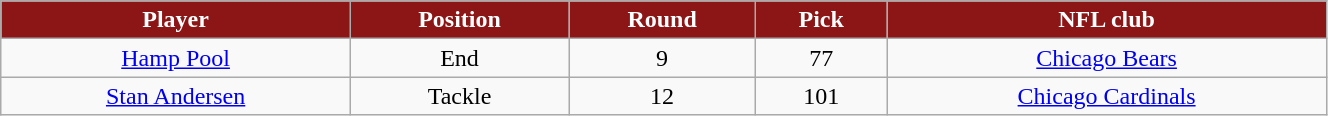<table class="wikitable" width="70%">
<tr align="center"  style="background: #8C1515;color:#FFFFFF;">
<td><strong>Player</strong></td>
<td><strong>Position</strong></td>
<td><strong>Round</strong></td>
<td><strong>Pick</strong></td>
<td><strong>NFL club</strong></td>
</tr>
<tr align="center" bgcolor="">
<td><a href='#'>Hamp Pool</a></td>
<td>End</td>
<td>9</td>
<td>77</td>
<td><a href='#'>Chicago Bears</a></td>
</tr>
<tr align="center" bgcolor="">
<td><a href='#'>Stan Andersen</a></td>
<td>Tackle</td>
<td>12</td>
<td>101</td>
<td><a href='#'>Chicago Cardinals</a></td>
</tr>
</table>
